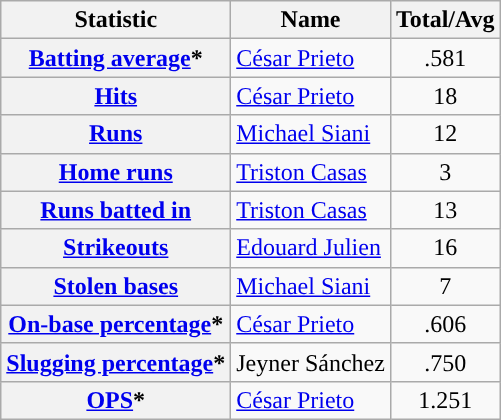<table class="wikitable plainrowheaders">
<tr>
<th scope="col">Statistic</th>
<th scope="col">Name</th>
<th scope="col">Total/Avg</th>
</tr>
<tr>
<th scope="row"><a href='#'>Batting average</a>*</th>
<td> <a href='#'>César Prieto</a></td>
<td align=center>.581</td>
</tr>
<tr>
<th scope="row"><a href='#'>Hits</a></th>
<td> <a href='#'>César Prieto</a></td>
<td align=center>18</td>
</tr>
<tr>
<th scope="row"><a href='#'>Runs</a></th>
<td> <a href='#'>Michael Siani</a></td>
<td align=center>12</td>
</tr>
<tr>
<th scope="row"><a href='#'>Home runs</a></th>
<td> <a href='#'>Triston Casas</a></td>
<td align=center>3</td>
</tr>
<tr>
<th scope="row"><a href='#'>Runs batted in</a></th>
<td> <a href='#'>Triston Casas</a></td>
<td align=center>13</td>
</tr>
<tr>
<th scope="row"><a href='#'>Strikeouts</a></th>
<td> <a href='#'>Edouard Julien</a></td>
<td align=center>16</td>
</tr>
<tr>
<th scope="row"><a href='#'>Stolen bases</a></th>
<td> <a href='#'>Michael Siani</a></td>
<td align=center>7</td>
</tr>
<tr>
<th scope="row"><a href='#'>On-base percentage</a>*</th>
<td> <a href='#'>César Prieto</a></td>
<td align=center>.606</td>
</tr>
<tr>
<th scope="row"><a href='#'>Slugging percentage</a>*</th>
<td> Jeyner Sánchez</td>
<td align=center>.750</td>
</tr>
<tr>
<th scope="row"><a href='#'>OPS</a>*</th>
<td> <a href='#'>César Prieto</a></td>
<td align=center>1.251</td>
</tr>
</table>
